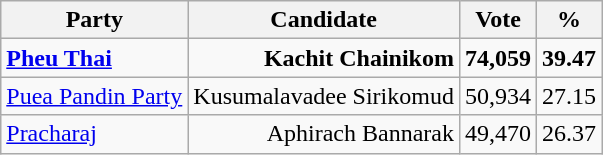<table class="wikitable" style="text-align:right">
<tr>
<th>Party</th>
<th>Candidate</th>
<th>Vote</th>
<th>%</th>
</tr>
<tr>
<td align="left"><a href='#'><strong>Pheu Thai</strong></a></td>
<td><strong>Kachit Chainikom</strong></td>
<td><strong>74,059</strong></td>
<td><strong>39.47</strong></td>
</tr>
<tr>
<td align="left"><a href='#'>Puea Pandin Party</a></td>
<td>Kusumalavadee Sirikomud</td>
<td>50,934</td>
<td>27.15</td>
</tr>
<tr>
<td align="left"><a href='#'>Pracharaj</a></td>
<td>Aphirach Bannarak</td>
<td>49,470</td>
<td>26.37</td>
</tr>
</table>
